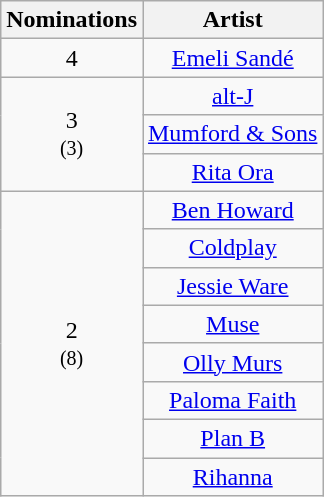<table class="wikitable" rowspan="2" style="text-align:center;">
<tr>
<th scope="col" style="width:55px;">Nominations</th>
<th scope="col" style="text-align:center;">Artist</th>
</tr>
<tr>
<td>4</td>
<td><a href='#'>Emeli Sandé</a></td>
</tr>
<tr>
<td rowspan="3">3<br><small>(3)</small></td>
<td><a href='#'>alt-J</a></td>
</tr>
<tr>
<td><a href='#'>Mumford & Sons</a></td>
</tr>
<tr>
<td><a href='#'>Rita Ora</a></td>
</tr>
<tr>
<td rowspan="8">2<br><small>(8)</small></td>
<td><a href='#'>Ben Howard</a></td>
</tr>
<tr>
<td><a href='#'>Coldplay</a></td>
</tr>
<tr>
<td><a href='#'>Jessie Ware</a></td>
</tr>
<tr>
<td><a href='#'>Muse</a></td>
</tr>
<tr>
<td><a href='#'>Olly Murs</a></td>
</tr>
<tr>
<td><a href='#'>Paloma Faith</a></td>
</tr>
<tr>
<td><a href='#'>Plan B</a></td>
</tr>
<tr>
<td><a href='#'>Rihanna</a></td>
</tr>
</table>
